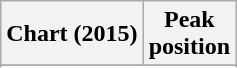<table class="wikitable sortable">
<tr>
<th align="left">Chart (2015)</th>
<th align="center">Peak<br>position</th>
</tr>
<tr>
</tr>
<tr>
</tr>
<tr>
</tr>
<tr>
</tr>
<tr>
</tr>
</table>
